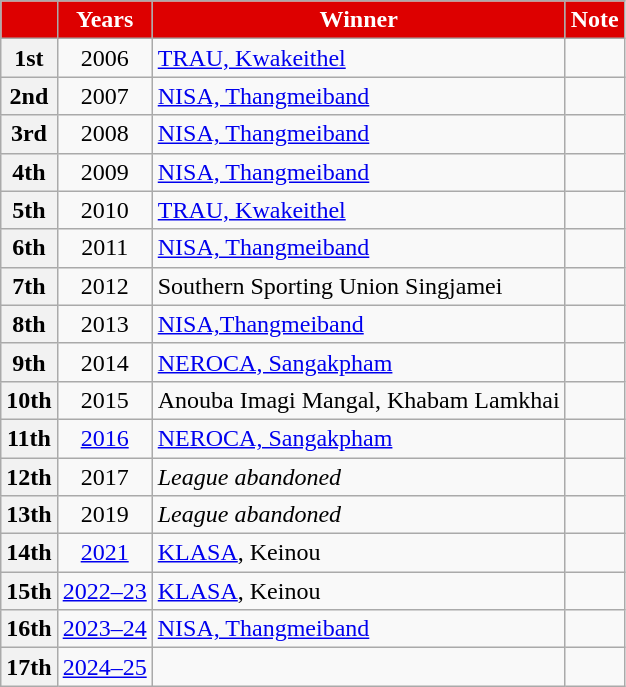<table class="wikitable plainrowheaders">
<tr>
<th scope=col style="background:#d00;color: white"></th>
<th scope=col style="background:#d00;color: white">Years</th>
<th scope=col style="background:#d00;color: white">Winner</th>
<th scope=col style="background:#d00;color: white">Note</th>
</tr>
<tr>
<th scope=row>1st</th>
<td align=center>2006</td>
<td><a href='#'>TRAU, Kwakeithel</a></td>
<td></td>
</tr>
<tr>
<th scope=row>2nd</th>
<td align=center>2007</td>
<td><a href='#'>NISA, Thangmeiband</a></td>
<td></td>
</tr>
<tr>
<th scope=row>3rd</th>
<td align=center>2008</td>
<td><a href='#'>NISA, Thangmeiband</a></td>
<td></td>
</tr>
<tr>
<th scope=row>4th</th>
<td align=center>2009</td>
<td><a href='#'>NISA, Thangmeiband</a></td>
<td></td>
</tr>
<tr>
<th scope=row>5th</th>
<td align=center>2010</td>
<td><a href='#'>TRAU, Kwakeithel</a></td>
<td></td>
</tr>
<tr>
<th scope=row>6th</th>
<td align=center>2011</td>
<td><a href='#'>NISA, Thangmeiband</a></td>
<td></td>
</tr>
<tr>
<th scope=row>7th</th>
<td align=center>2012</td>
<td>Southern Sporting Union Singjamei</td>
<td></td>
</tr>
<tr>
<th scope=row>8th</th>
<td align=center>2013</td>
<td><a href='#'>NISA,Thangmeiband</a></td>
<td></td>
</tr>
<tr>
<th scope=row>9th</th>
<td align=center>2014</td>
<td><a href='#'>NEROCA, Sangakpham</a></td>
<td></td>
</tr>
<tr>
<th scope=row>10th</th>
<td align=center>2015</td>
<td>Anouba Imagi Mangal, Khabam Lamkhai</td>
<td></td>
</tr>
<tr>
<th scope=row>11th</th>
<td align=center><a href='#'>2016</a></td>
<td><a href='#'>NEROCA, Sangakpham</a></td>
<td></td>
</tr>
<tr>
<th scope=row>12th</th>
<td align=center>2017</td>
<td><em>League abandoned</em></td>
<td></td>
</tr>
<tr>
<th scope=row>13th</th>
<td align=center>2019</td>
<td><em>League abandoned</em></td>
<td></td>
</tr>
<tr>
<th scope=row>14th</th>
<td align=center><a href='#'>2021</a></td>
<td><a href='#'>KLASA</a>, Keinou</td>
<td></td>
</tr>
<tr>
<th scope=row>15th</th>
<td align=center><a href='#'>2022–23</a></td>
<td><a href='#'>KLASA</a>, Keinou</td>
<td></td>
</tr>
<tr>
<th scope=row>16th</th>
<td align=center><a href='#'>2023–24</a></td>
<td><a href='#'>NISA, Thangmeiband</a></td>
<td></td>
</tr>
<tr>
<th scope=row>17th</th>
<td align=center><a href='#'>2024–25</a></td>
<td></td>
<td></td>
</tr>
</table>
